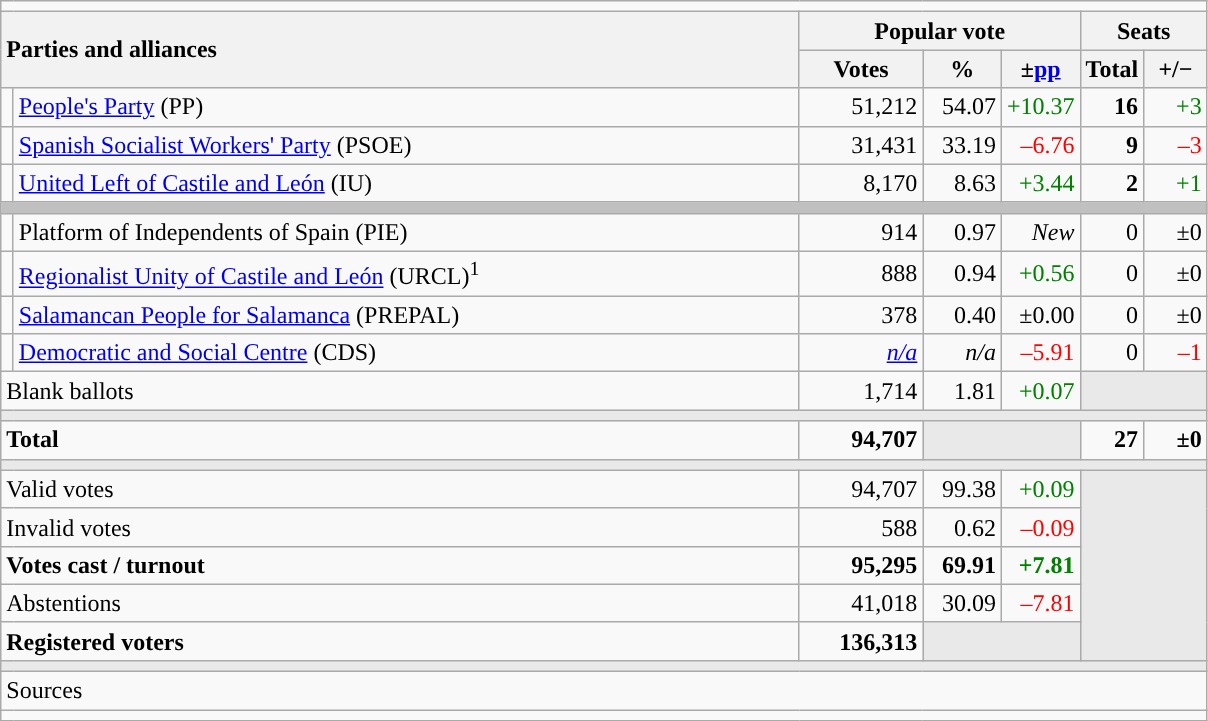<table class="wikitable" style="text-align:right;">
<tr>
<td colspan="7"></td>
</tr>
<tr>
<th style="text-align:left;" rowspan="2" colspan="2" width="525">Parties and alliances</th>
<th colspan="3">Popular vote</th>
<th colspan="2">Seats</th>
</tr>
<tr>
<th width="75">Votes</th>
<th width="45">%</th>
<th width="45">±<a href='#'>pp</a></th>
<th width="35">Total</th>
<th width="35">+/−</th>
</tr>
<tr>
<td width="1" style="color:inherit;background:"></td>
<td align="left"><a href='#'>People's Party</a> (PP)</td>
<td>51,212</td>
<td>54.07</td>
<td style="color:green;">+10.37</td>
<td><strong>16</strong></td>
<td style="color:green;">+3</td>
</tr>
<tr>
<td style="color:inherit;background:"></td>
<td align="left"><a href='#'>Spanish Socialist Workers' Party</a> (PSOE)</td>
<td>31,431</td>
<td>33.19</td>
<td style="color:red;">–6.76</td>
<td><strong>9</strong></td>
<td style="color:red;">–3</td>
</tr>
<tr>
<td style="color:inherit;background:"></td>
<td align="left"><a href='#'>United Left of Castile and León</a> (IU)</td>
<td>8,170</td>
<td>8.63</td>
<td style="color:green;">+3.44</td>
<td><strong>2</strong></td>
<td style="color:green;">+1</td>
</tr>
<tr>
<td colspan="7" bgcolor="#C0C0C0"></td>
</tr>
<tr>
<td style="color:inherit;background:"></td>
<td align="left">Platform of Independents of Spain (PIE)</td>
<td>914</td>
<td>0.97</td>
<td><em>New</em></td>
<td>0</td>
<td>±0</td>
</tr>
<tr>
<td style="color:inherit;background:"></td>
<td align="left"><a href='#'>Regionalist Unity of Castile and León</a> (URCL)<sup>1</sup></td>
<td>888</td>
<td>0.94</td>
<td style="color:green;">+0.56</td>
<td>0</td>
<td>±0</td>
</tr>
<tr>
<td style="color:inherit;background:"></td>
<td align="left"><a href='#'>Salamancan People for Salamanca</a> (PREPAL)</td>
<td>378</td>
<td>0.40</td>
<td>±0.00</td>
<td>0</td>
<td>±0</td>
</tr>
<tr>
<td style="color:inherit;background:"></td>
<td align="left"><a href='#'>Democratic and Social Centre</a> (CDS)</td>
<td><em><a href='#'>n/a</a></em></td>
<td><em>n/a</em></td>
<td style="color:red;">–5.91</td>
<td>0</td>
<td style="color:red;">–1</td>
</tr>
<tr>
<td align="left" colspan="2">Blank ballots</td>
<td>1,714</td>
<td>1.81</td>
<td style="color:green;">+0.07</td>
<td bgcolor="#E9E9E9" colspan="2"></td>
</tr>
<tr>
<td colspan="7" bgcolor="#E9E9E9"></td>
</tr>
<tr style="font-weight:bold;">
<td align="left" colspan="2">Total</td>
<td>94,707</td>
<td bgcolor="#E9E9E9" colspan="2"></td>
<td>27</td>
<td>±0</td>
</tr>
<tr>
<td colspan="7" bgcolor="#E9E9E9"></td>
</tr>
<tr>
<td align="left" colspan="2">Valid votes</td>
<td>94,707</td>
<td>99.38</td>
<td style="color:green;">+0.09</td>
<td bgcolor="#E9E9E9" colspan="2" rowspan="5"></td>
</tr>
<tr>
<td align="left" colspan="2">Invalid votes</td>
<td>588</td>
<td>0.62</td>
<td style="color:red;">–0.09</td>
</tr>
<tr style="font-weight:bold;">
<td align="left" colspan="2">Votes cast / turnout</td>
<td>95,295</td>
<td>69.91</td>
<td style="color:green;">+7.81</td>
</tr>
<tr>
<td align="left" colspan="2">Abstentions</td>
<td>41,018</td>
<td>30.09</td>
<td style="color:red;">–7.81</td>
</tr>
<tr style="font-weight:bold;">
<td align="left" colspan="2">Registered voters</td>
<td>136,313</td>
<td bgcolor="#E9E9E9" colspan="2"></td>
</tr>
<tr>
<td colspan="7" bgcolor="#E9E9E9"></td>
</tr>
<tr>
<td align="left" colspan="7">Sources</td>
</tr>
<tr>
<td colspan="7" style="text-align:left; max-width:790px;"></td>
</tr>
</table>
